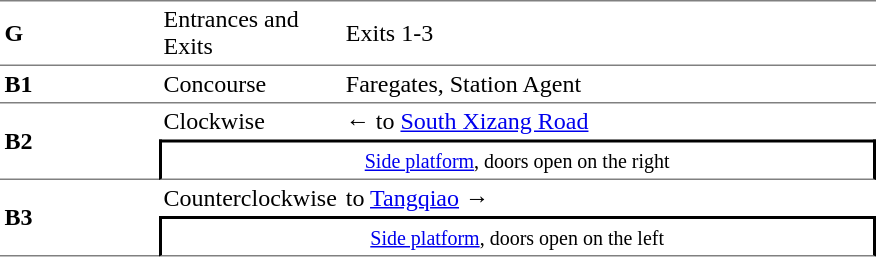<table cellspacing=0 cellpadding=3>
<tr>
<td style="border-top:solid 1px gray;border-bottom:solid 1px gray;" width=100><strong>G</strong></td>
<td style="border-top:solid 1px gray;border-bottom:solid 1px gray;" width=100>Entrances and Exits</td>
<td style="border-top:solid 1px gray;border-bottom:solid 1px gray;" width=350>Exits 1-3</td>
</tr>
<tr>
<td style="border-bottom:solid 1px gray;"><strong>B1</strong></td>
<td style="border-bottom:solid 1px gray;">Concourse</td>
<td style="border-bottom:solid 1px gray;">Faregates, Station Agent</td>
</tr>
<tr>
<td style="border-bottom:solid 1px gray;" rowspan=2><strong>B2</strong></td>
<td>Clockwise</td>
<td>←  to <a href='#'>South Xizang Road</a></td>
</tr>
<tr>
<td style="border-right:solid 2px black;border-left:solid 2px black;border-top:solid 2px black;border-bottom:solid 1px gray;text-align:center;" colspan=2><small><a href='#'>Side platform</a>, doors open on the right</small></td>
</tr>
<tr>
<td style="border-bottom:solid 1px gray;" rowspan=2><strong>B3</strong></td>
<td>Counterclockwise</td>
<td>  to <a href='#'>Tangqiao</a> →</td>
</tr>
<tr>
<td style="border-right:solid 2px black;border-left:solid 2px black;border-top:solid 2px black;border-bottom:solid 1px gray;text-align:center;" colspan=2><small><a href='#'>Side platform</a>, doors open on the left</small></td>
</tr>
</table>
